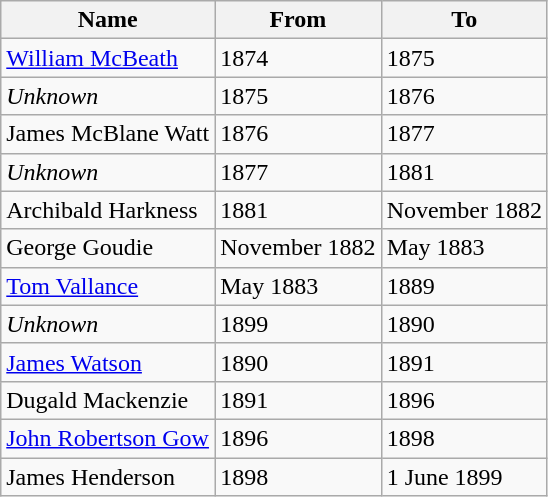<table class="wikitable" style="text-align: left">
<tr>
<th>Name</th>
<th>From</th>
<th>To</th>
</tr>
<tr>
<td> <a href='#'>William McBeath</a></td>
<td align=left>1874 </td>
<td align=left>1875</td>
</tr>
<tr>
<td> <em>Unknown</em></td>
<td align=left>1875</td>
<td align=left>1876</td>
</tr>
<tr>
<td> James McBlane Watt</td>
<td align=left>1876</td>
<td align=left>1877</td>
</tr>
<tr>
<td> <em>Unknown</em></td>
<td align=left>1877</td>
<td align=left>1881</td>
</tr>
<tr>
<td> Archibald Harkness</td>
<td align=left>1881</td>
<td align=left>November 1882</td>
</tr>
<tr>
<td> George Goudie</td>
<td align=left>November 1882</td>
<td align=left>May 1883</td>
</tr>
<tr>
<td> <a href='#'>Tom Vallance</a></td>
<td align=left>May 1883</td>
<td align=left>1889 </td>
</tr>
<tr>
<td> <em>Unknown</em></td>
<td align=left>1899</td>
<td align=left>1890</td>
</tr>
<tr>
<td> <a href='#'>James Watson</a></td>
<td align=left>1890</td>
<td align=left>1891</td>
</tr>
<tr>
<td> Dugald Mackenzie</td>
<td align=left>1891</td>
<td align=left>1896</td>
</tr>
<tr>
<td> <a href='#'>John Robertson Gow</a></td>
<td align=left>1896</td>
<td align=left>1898</td>
</tr>
<tr>
<td> James Henderson</td>
<td align=left>1898</td>
<td align=left>1 June 1899</td>
</tr>
</table>
